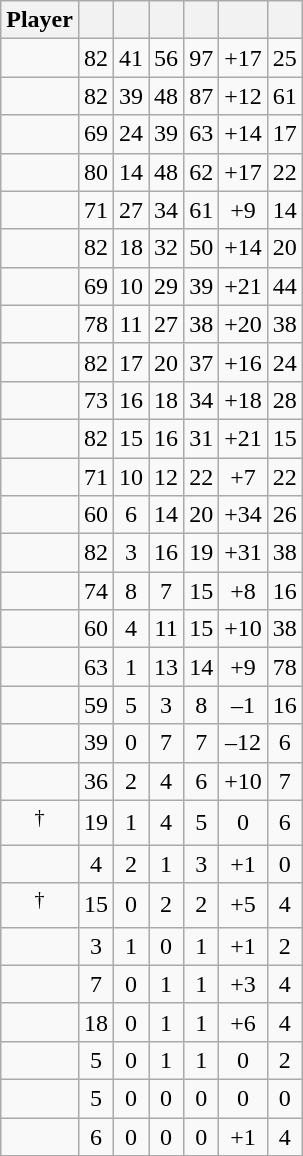<table class="wikitable sortable" style="text-align:center;">
<tr>
<th>Player</th>
<th></th>
<th></th>
<th></th>
<th></th>
<th data-sort-type="number"></th>
<th></th>
</tr>
<tr>
<td></td>
<td>82</td>
<td>41</td>
<td>56</td>
<td>97</td>
<td>+17</td>
<td>25</td>
</tr>
<tr>
<td></td>
<td>82</td>
<td>39</td>
<td>48</td>
<td>87</td>
<td>+12</td>
<td>61</td>
</tr>
<tr>
<td></td>
<td>69</td>
<td>24</td>
<td>39</td>
<td>63</td>
<td>+14</td>
<td>17</td>
</tr>
<tr>
<td></td>
<td>80</td>
<td>14</td>
<td>48</td>
<td>62</td>
<td>+17</td>
<td>22</td>
</tr>
<tr>
<td></td>
<td>71</td>
<td>27</td>
<td>34</td>
<td>61</td>
<td>+9</td>
<td>14</td>
</tr>
<tr>
<td></td>
<td>82</td>
<td>18</td>
<td>32</td>
<td>50</td>
<td>+14</td>
<td>20</td>
</tr>
<tr>
<td></td>
<td>69</td>
<td>10</td>
<td>29</td>
<td>39</td>
<td>+21</td>
<td>44</td>
</tr>
<tr>
<td></td>
<td>78</td>
<td>11</td>
<td>27</td>
<td>38</td>
<td>+20</td>
<td>38</td>
</tr>
<tr>
<td></td>
<td>82</td>
<td>17</td>
<td>20</td>
<td>37</td>
<td>+16</td>
<td>24</td>
</tr>
<tr>
<td></td>
<td>73</td>
<td>16</td>
<td>18</td>
<td>34</td>
<td>+18</td>
<td>28</td>
</tr>
<tr>
<td></td>
<td>82</td>
<td>15</td>
<td>16</td>
<td>31</td>
<td>+21</td>
<td>15</td>
</tr>
<tr>
<td></td>
<td>71</td>
<td>10</td>
<td>12</td>
<td>22</td>
<td>+7</td>
<td>22</td>
</tr>
<tr>
<td></td>
<td>60</td>
<td>6</td>
<td>14</td>
<td>20</td>
<td>+34</td>
<td>26</td>
</tr>
<tr>
<td></td>
<td>82</td>
<td>3</td>
<td>16</td>
<td>19</td>
<td>+31</td>
<td>38</td>
</tr>
<tr>
<td></td>
<td>74</td>
<td>8</td>
<td>7</td>
<td>15</td>
<td>+8</td>
<td>16</td>
</tr>
<tr>
<td></td>
<td>60</td>
<td>4</td>
<td>11</td>
<td>15</td>
<td>+10</td>
<td>38</td>
</tr>
<tr>
<td></td>
<td>63</td>
<td>1</td>
<td>13</td>
<td>14</td>
<td>+9</td>
<td>78</td>
</tr>
<tr>
<td></td>
<td>59</td>
<td>5</td>
<td>3</td>
<td>8</td>
<td>–1</td>
<td>16</td>
</tr>
<tr>
<td></td>
<td>39</td>
<td>0</td>
<td>7</td>
<td>7</td>
<td>–12</td>
<td>6</td>
</tr>
<tr>
<td></td>
<td>36</td>
<td>2</td>
<td>4</td>
<td>6</td>
<td>+10</td>
<td>7</td>
</tr>
<tr>
<td><sup>†</sup></td>
<td>19</td>
<td>1</td>
<td>4</td>
<td>5</td>
<td>0</td>
<td>6</td>
</tr>
<tr>
<td></td>
<td>4</td>
<td>2</td>
<td>1</td>
<td>3</td>
<td>+1</td>
<td>0</td>
</tr>
<tr>
<td><sup>†</sup></td>
<td>15</td>
<td>0</td>
<td>2</td>
<td>2</td>
<td>+5</td>
<td>4</td>
</tr>
<tr>
<td></td>
<td>3</td>
<td>1</td>
<td>0</td>
<td>1</td>
<td>+1</td>
<td>2</td>
</tr>
<tr>
<td></td>
<td>7</td>
<td>0</td>
<td>1</td>
<td>1</td>
<td>+3</td>
<td>4</td>
</tr>
<tr>
<td></td>
<td>18</td>
<td>0</td>
<td>1</td>
<td>1</td>
<td>+6</td>
<td>4</td>
</tr>
<tr>
<td></td>
<td>5</td>
<td>0</td>
<td>1</td>
<td>1</td>
<td>0</td>
<td>2</td>
</tr>
<tr>
<td></td>
<td>5</td>
<td>0</td>
<td>0</td>
<td>0</td>
<td>0</td>
<td>0</td>
</tr>
<tr>
<td></td>
<td>6</td>
<td>0</td>
<td>0</td>
<td>0</td>
<td>+1</td>
<td>4</td>
</tr>
</table>
